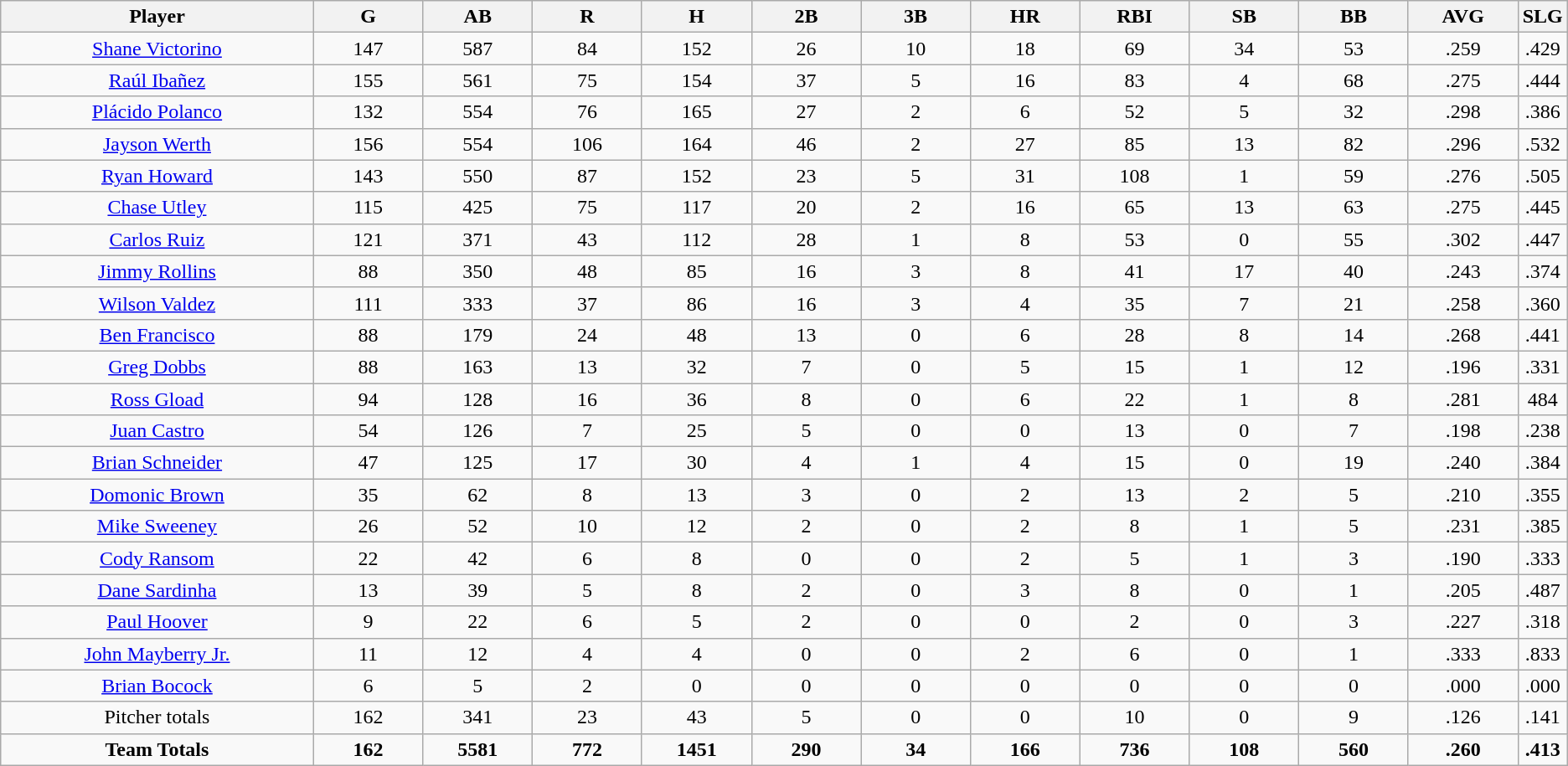<table class=wikitable style="text-align:center">
<tr>
<th bgcolor=#DDDDFF; width="20%">Player</th>
<th bgcolor=#DDDDFF; width="7%">G</th>
<th bgcolor=#DDDDFF; width="7%">AB</th>
<th bgcolor=#DDDDFF; width="7%">R</th>
<th bgcolor=#DDDDFF; width="7%">H</th>
<th bgcolor=#DDDDFF; width="7%">2B</th>
<th bgcolor=#DDDDFF; width="7%">3B</th>
<th bgcolor=#DDDDFF; width="7%">HR</th>
<th bgcolor=#DDDDFF; width="7%">RBI</th>
<th bgcolor=#DDDDFF; width="7%">SB</th>
<th bgcolor=#DDDDFF; width="7%">BB</th>
<th bgcolor=#DDDDFF; width="7%">AVG</th>
<th bgcolor=#DDDDFF; width="7%">SLG</th>
</tr>
<tr>
<td><a href='#'>Shane Victorino</a></td>
<td>147</td>
<td>587</td>
<td>84</td>
<td>152</td>
<td>26</td>
<td>10</td>
<td>18</td>
<td>69</td>
<td>34</td>
<td>53</td>
<td>.259</td>
<td>.429</td>
</tr>
<tr>
<td><a href='#'>Raúl Ibañez</a></td>
<td>155</td>
<td>561</td>
<td>75</td>
<td>154</td>
<td>37</td>
<td>5</td>
<td>16</td>
<td>83</td>
<td>4</td>
<td>68</td>
<td>.275</td>
<td>.444</td>
</tr>
<tr>
<td><a href='#'>Plácido Polanco</a></td>
<td>132</td>
<td>554</td>
<td>76</td>
<td>165</td>
<td>27</td>
<td>2</td>
<td>6</td>
<td>52</td>
<td>5</td>
<td>32</td>
<td>.298</td>
<td>.386</td>
</tr>
<tr>
<td><a href='#'>Jayson Werth</a></td>
<td>156</td>
<td>554</td>
<td>106</td>
<td>164</td>
<td>46</td>
<td>2</td>
<td>27</td>
<td>85</td>
<td>13</td>
<td>82</td>
<td>.296</td>
<td>.532</td>
</tr>
<tr>
<td><a href='#'>Ryan Howard</a></td>
<td>143</td>
<td>550</td>
<td>87</td>
<td>152</td>
<td>23</td>
<td>5</td>
<td>31</td>
<td>108</td>
<td>1</td>
<td>59</td>
<td>.276</td>
<td>.505</td>
</tr>
<tr>
<td><a href='#'>Chase Utley</a></td>
<td>115</td>
<td>425</td>
<td>75</td>
<td>117</td>
<td>20</td>
<td>2</td>
<td>16</td>
<td>65</td>
<td>13</td>
<td>63</td>
<td>.275</td>
<td>.445</td>
</tr>
<tr>
<td><a href='#'>Carlos Ruiz</a></td>
<td>121</td>
<td>371</td>
<td>43</td>
<td>112</td>
<td>28</td>
<td>1</td>
<td>8</td>
<td>53</td>
<td>0</td>
<td>55</td>
<td>.302</td>
<td>.447</td>
</tr>
<tr>
<td><a href='#'>Jimmy Rollins</a></td>
<td>88</td>
<td>350</td>
<td>48</td>
<td>85</td>
<td>16</td>
<td>3</td>
<td>8</td>
<td>41</td>
<td>17</td>
<td>40</td>
<td>.243</td>
<td>.374</td>
</tr>
<tr>
<td><a href='#'>Wilson Valdez</a></td>
<td>111</td>
<td>333</td>
<td>37</td>
<td>86</td>
<td>16</td>
<td>3</td>
<td>4</td>
<td>35</td>
<td>7</td>
<td>21</td>
<td>.258</td>
<td>.360</td>
</tr>
<tr>
<td><a href='#'>Ben Francisco</a></td>
<td>88</td>
<td>179</td>
<td>24</td>
<td>48</td>
<td>13</td>
<td>0</td>
<td>6</td>
<td>28</td>
<td>8</td>
<td>14</td>
<td>.268</td>
<td>.441</td>
</tr>
<tr>
<td><a href='#'>Greg Dobbs</a></td>
<td>88</td>
<td>163</td>
<td>13</td>
<td>32</td>
<td>7</td>
<td>0</td>
<td>5</td>
<td>15</td>
<td>1</td>
<td>12</td>
<td>.196</td>
<td>.331</td>
</tr>
<tr>
<td><a href='#'>Ross Gload</a></td>
<td>94</td>
<td>128</td>
<td>16</td>
<td>36</td>
<td>8</td>
<td>0</td>
<td>6</td>
<td>22</td>
<td>1</td>
<td>8</td>
<td>.281</td>
<td>484</td>
</tr>
<tr>
<td><a href='#'>Juan Castro</a></td>
<td>54</td>
<td>126</td>
<td>7</td>
<td>25</td>
<td>5</td>
<td>0</td>
<td>0</td>
<td>13</td>
<td>0</td>
<td>7</td>
<td>.198</td>
<td>.238</td>
</tr>
<tr>
<td><a href='#'>Brian Schneider</a></td>
<td>47</td>
<td>125</td>
<td>17</td>
<td>30</td>
<td>4</td>
<td>1</td>
<td>4</td>
<td>15</td>
<td>0</td>
<td>19</td>
<td>.240</td>
<td>.384</td>
</tr>
<tr>
<td><a href='#'>Domonic Brown</a></td>
<td>35</td>
<td>62</td>
<td>8</td>
<td>13</td>
<td>3</td>
<td>0</td>
<td>2</td>
<td>13</td>
<td>2</td>
<td>5</td>
<td>.210</td>
<td>.355</td>
</tr>
<tr>
<td><a href='#'>Mike Sweeney</a></td>
<td>26</td>
<td>52</td>
<td>10</td>
<td>12</td>
<td>2</td>
<td>0</td>
<td>2</td>
<td>8</td>
<td>1</td>
<td>5</td>
<td>.231</td>
<td>.385</td>
</tr>
<tr>
<td><a href='#'>Cody Ransom</a></td>
<td>22</td>
<td>42</td>
<td>6</td>
<td>8</td>
<td>0</td>
<td>0</td>
<td>2</td>
<td>5</td>
<td>1</td>
<td>3</td>
<td>.190</td>
<td>.333</td>
</tr>
<tr>
<td><a href='#'>Dane Sardinha</a></td>
<td>13</td>
<td>39</td>
<td>5</td>
<td>8</td>
<td>2</td>
<td>0</td>
<td>3</td>
<td>8</td>
<td>0</td>
<td>1</td>
<td>.205</td>
<td>.487</td>
</tr>
<tr>
<td><a href='#'>Paul Hoover</a></td>
<td>9</td>
<td>22</td>
<td>6</td>
<td>5</td>
<td>2</td>
<td>0</td>
<td>0</td>
<td>2</td>
<td>0</td>
<td>3</td>
<td>.227</td>
<td>.318</td>
</tr>
<tr>
<td><a href='#'>John Mayberry Jr.</a></td>
<td>11</td>
<td>12</td>
<td>4</td>
<td>4</td>
<td>0</td>
<td>0</td>
<td>2</td>
<td>6</td>
<td>0</td>
<td>1</td>
<td>.333</td>
<td>.833</td>
</tr>
<tr>
<td><a href='#'>Brian Bocock</a></td>
<td>6</td>
<td>5</td>
<td>2</td>
<td>0</td>
<td>0</td>
<td>0</td>
<td>0</td>
<td>0</td>
<td>0</td>
<td>0</td>
<td>.000</td>
<td>.000</td>
</tr>
<tr>
<td>Pitcher totals</td>
<td>162</td>
<td>341</td>
<td>23</td>
<td>43</td>
<td>5</td>
<td>0</td>
<td>0</td>
<td>10</td>
<td>0</td>
<td>9</td>
<td>.126</td>
<td>.141</td>
</tr>
<tr>
<td><strong>Team Totals</strong></td>
<td><strong>162</strong></td>
<td><strong>5581</strong></td>
<td><strong>772</strong></td>
<td><strong>1451</strong></td>
<td><strong>290</strong></td>
<td><strong>34</strong></td>
<td><strong>166</strong></td>
<td><strong>736</strong></td>
<td><strong>108</strong></td>
<td><strong>560</strong></td>
<td><strong>.260</strong></td>
<td><strong>.413</strong></td>
</tr>
</table>
